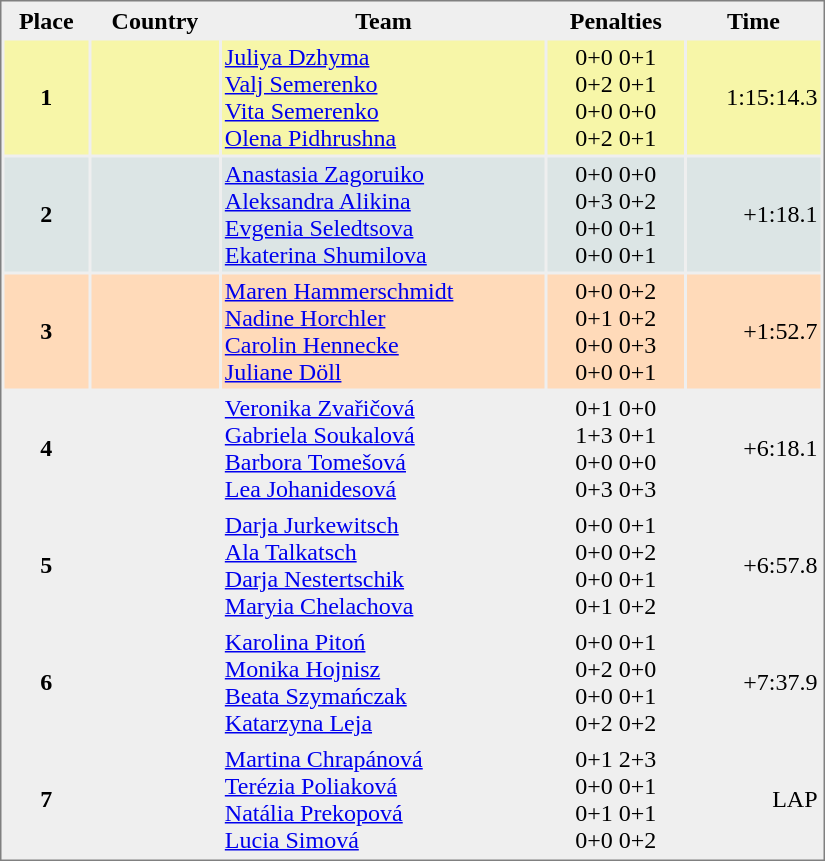<table style="border-style:solid; border-width:1px; border-color:#808080; background-color:#EFEFEF;" cellspacing="2" cellpadding="2" width="550">
<tr bgcolor="#EFEFEF">
<th>Place</th>
<th>Country</th>
<th>Team</th>
<th>Penalties</th>
<th>Time</th>
</tr>
<tr bgcolor="#F7F6A8">
<th>1</th>
<td align="left"></td>
<td align="left"><a href='#'>Juliya Dzhyma</a><br><a href='#'>Valj Semerenko</a> <br><a href='#'>Vita Semerenko</a> <br><a href='#'>Olena Pidhrushna</a></td>
<td align="center">0+0  0+1<br>0+2  0+1 <br>0+0  0+0 <br>0+2  0+1</td>
<td align="right">1:15:14.3</td>
</tr>
<tr bgcolor="#DCE5E5">
<th>2</th>
<td align="left"></td>
<td align="left"><a href='#'>Anastasia Zagoruiko</a><br><a href='#'>Aleksandra Alikina</a> <br><a href='#'>Evgenia Seledtsova</a> <br><a href='#'>Ekaterina Shumilova</a></td>
<td align="center">0+0  0+0<br>0+3  0+2 <br>0+0  0+1 <br>0+0  0+1</td>
<td align="right">+1:18.1</td>
</tr>
<tr bgcolor="#FFDAB9">
<th>3</th>
<td align="left"></td>
<td align="left"><a href='#'>Maren Hammerschmidt</a><br><a href='#'>Nadine Horchler</a> <br><a href='#'>Carolin Hennecke</a> <br><a href='#'>Juliane Döll</a></td>
<td align="center">0+0  0+2<br>0+1  0+2 <br>0+0  0+3 <br>0+0  0+1</td>
<td align="right">+1:52.7</td>
</tr>
<tr>
<th>4</th>
<td align="left"></td>
<td align="left"><a href='#'>Veronika Zvařičová</a><br><a href='#'>Gabriela Soukalová</a> <br><a href='#'>Barbora Tomešová</a> <br><a href='#'>Lea Johanidesová</a></td>
<td align="center">0+1  0+0<br>1+3  0+1 <br>0+0  0+0 <br>0+3  0+3</td>
<td align="right">+6:18.1</td>
</tr>
<tr>
<th>5</th>
<td align="left"></td>
<td align="left"><a href='#'>Darja Jurkewitsch</a><br><a href='#'>Ala Talkatsch</a> <br><a href='#'>Darja Nestertschik</a> <br><a href='#'>Maryia Chelachova</a></td>
<td align="center">0+0  0+1<br>0+0  0+2 <br>0+0  0+1 <br>0+1  0+2</td>
<td align="right">+6:57.8</td>
</tr>
<tr>
<th>6</th>
<td align="left"></td>
<td align="left"><a href='#'>Karolina Pitoń</a><br><a href='#'>Monika Hojnisz</a> <br><a href='#'>Beata Szymańczak</a> <br><a href='#'>Katarzyna Leja</a></td>
<td align="center">0+0  0+1<br>0+2  0+0 <br>0+0  0+1 <br>0+2  0+2</td>
<td align="right">+7:37.9</td>
</tr>
<tr>
<th>7</th>
<td align="left"></td>
<td align="left"><a href='#'>Martina Chrapánová</a><br><a href='#'>Terézia Poliaková</a> <br><a href='#'>Natália Prekopová</a> <br><a href='#'>Lucia Simová</a></td>
<td align="center">0+1  2+3<br>0+0  0+1 <br>0+1  0+1 <br>0+0  0+2</td>
<td align="right">LAP</td>
</tr>
</table>
